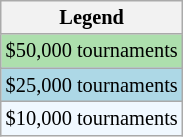<table class="wikitable" style="font-size:85%">
<tr>
<th>Legend</th>
</tr>
<tr style="background:#addfad;">
<td>$50,000 tournaments</td>
</tr>
<tr style="background:lightblue;">
<td>$25,000 tournaments</td>
</tr>
<tr style="background:#f0f8ff;">
<td>$10,000 tournaments</td>
</tr>
</table>
